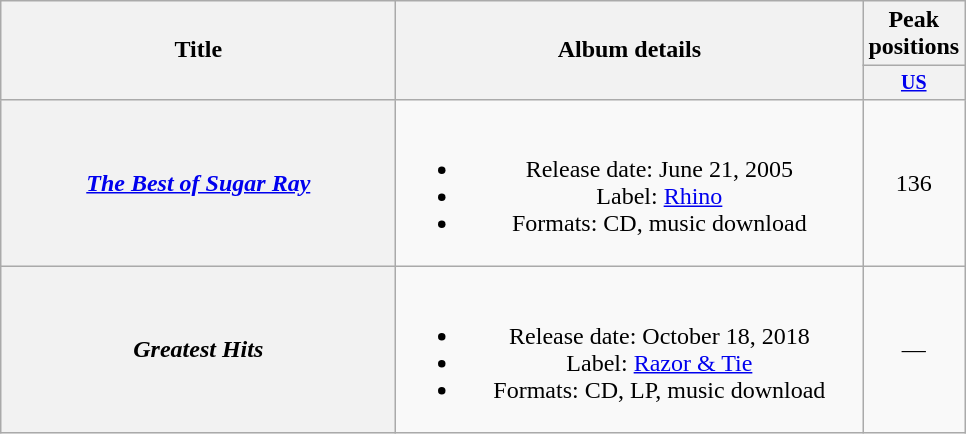<table class="wikitable plainrowheaders" style="text-align:center;">
<tr>
<th rowspan="2" style="width:16em;">Title</th>
<th rowspan="2" style="width:19em;">Album details</th>
<th colspan="1">Peak positions</th>
</tr>
<tr style="font-size:smaller;">
<th width="40"><a href='#'>US</a><br></th>
</tr>
<tr>
<th scope="row"><em><a href='#'>The Best of Sugar Ray</a></em></th>
<td><br><ul><li>Release date: June 21, 2005</li><li>Label: <a href='#'>Rhino</a></li><li>Formats: CD, music download</li></ul></td>
<td>136</td>
</tr>
<tr>
<th scope="row"><em>Greatest Hits</em></th>
<td><br><ul><li>Release date: October 18, 2018</li><li>Label: <a href='#'>Razor & Tie</a></li><li>Formats: CD, LP, music download</li></ul></td>
<td>—</td>
</tr>
</table>
